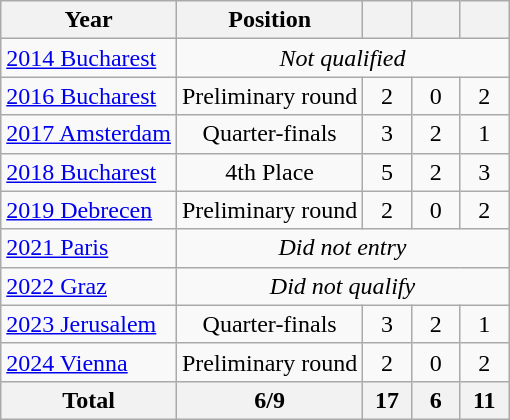<table class="wikitable" style="text-align: center;">
<tr>
<th>Year</th>
<th>Position</th>
<th width=25px></th>
<th width=25px></th>
<th width=25px></th>
</tr>
<tr>
<td style="text-align: left;"> <a href='#'>2014 Bucharest</a></td>
<td colspan=4><em>Not qualified</em></td>
</tr>
<tr>
<td style="text-align: left;"> <a href='#'>2016 Bucharest</a></td>
<td>Preliminary round</td>
<td>2</td>
<td>0</td>
<td>2</td>
</tr>
<tr>
<td style="text-align: left;"> <a href='#'>2017 Amsterdam</a></td>
<td>Quarter-finals</td>
<td>3</td>
<td>2</td>
<td>1</td>
</tr>
<tr>
<td style="text-align: left;"> <a href='#'>2018 Bucharest</a></td>
<td>4th Place</td>
<td>5</td>
<td>2</td>
<td>3</td>
</tr>
<tr>
<td style="text-align: left;"> <a href='#'>2019 Debrecen</a></td>
<td>Preliminary round</td>
<td>2</td>
<td>0</td>
<td>2</td>
</tr>
<tr>
<td style="text-align: left;"> <a href='#'>2021 Paris</a></td>
<td colspan=4><em>Did not entry</em></td>
</tr>
<tr>
<td style="text-align: left;"> <a href='#'>2022 Graz</a></td>
<td colspan=4><em>Did not qualify</em></td>
</tr>
<tr>
<td style="text-align: left;"> <a href='#'>2023 Jerusalem</a></td>
<td>Quarter-finals</td>
<td>3</td>
<td>2</td>
<td>1</td>
</tr>
<tr>
<td style="text-align: left;"> <a href='#'>2024 Vienna</a></td>
<td>Preliminary round</td>
<td>2</td>
<td>0</td>
<td>2</td>
</tr>
<tr>
<th>Total</th>
<th>6/9</th>
<th>17</th>
<th>6</th>
<th>11</th>
</tr>
</table>
